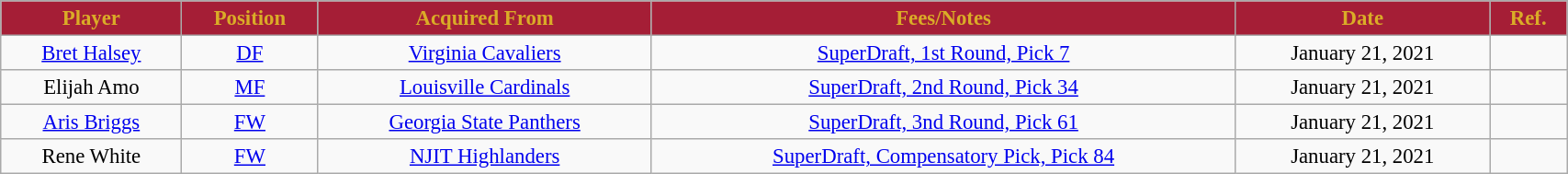<table class="wikitable sortable" style="width:90%; text-align:center; font-size:95%;">
<tr>
<th style="background:#A51E36; color:#DAAC27; text-align:center;"><strong>Player </strong></th>
<th style="background:#A51E36; color:#DAAC27; text-align:center;"><strong>Position </strong></th>
<th style="background:#A51E36; color:#DAAC27; text-align:center;"><strong>Acquired From</strong></th>
<th style="background:#A51E36; color:#DAAC27; text-align:center;"><strong>Fees/Notes </strong></th>
<th style="background:#A51E36; color:#DAAC27; text-align:center;"><strong>Date</strong></th>
<th style="background:#A51E36; color:#DAAC27; text-align:center;"><strong>Ref.</strong></th>
</tr>
<tr>
<td> <a href='#'>Bret Halsey</a></td>
<td style="text-align:center;"><a href='#'>DF</a></td>
<td> <a href='#'>Virginia Cavaliers</a></td>
<td><a href='#'>SuperDraft, 1st Round, Pick 7</a></td>
<td>January 21, 2021</td>
<td></td>
</tr>
<tr>
<td> Elijah Amo</td>
<td style="text-align:center;"><a href='#'>MF</a></td>
<td> <a href='#'>Louisville Cardinals</a></td>
<td><a href='#'>SuperDraft, 2nd Round, Pick 34</a></td>
<td>January 21, 2021</td>
<td></td>
</tr>
<tr>
<td> <a href='#'>Aris Briggs</a></td>
<td style="text-align:center;"><a href='#'>FW</a></td>
<td> <a href='#'>Georgia State Panthers</a></td>
<td><a href='#'>SuperDraft, 3nd Round, Pick 61</a></td>
<td>January 21, 2021</td>
<td></td>
</tr>
<tr>
<td> Rene White</td>
<td style="text-align:center;"><a href='#'>FW</a></td>
<td> <a href='#'>NJIT Highlanders</a></td>
<td><a href='#'>SuperDraft, Compensatory Pick, Pick 84</a></td>
<td>January 21, 2021</td>
<td></td>
</tr>
</table>
